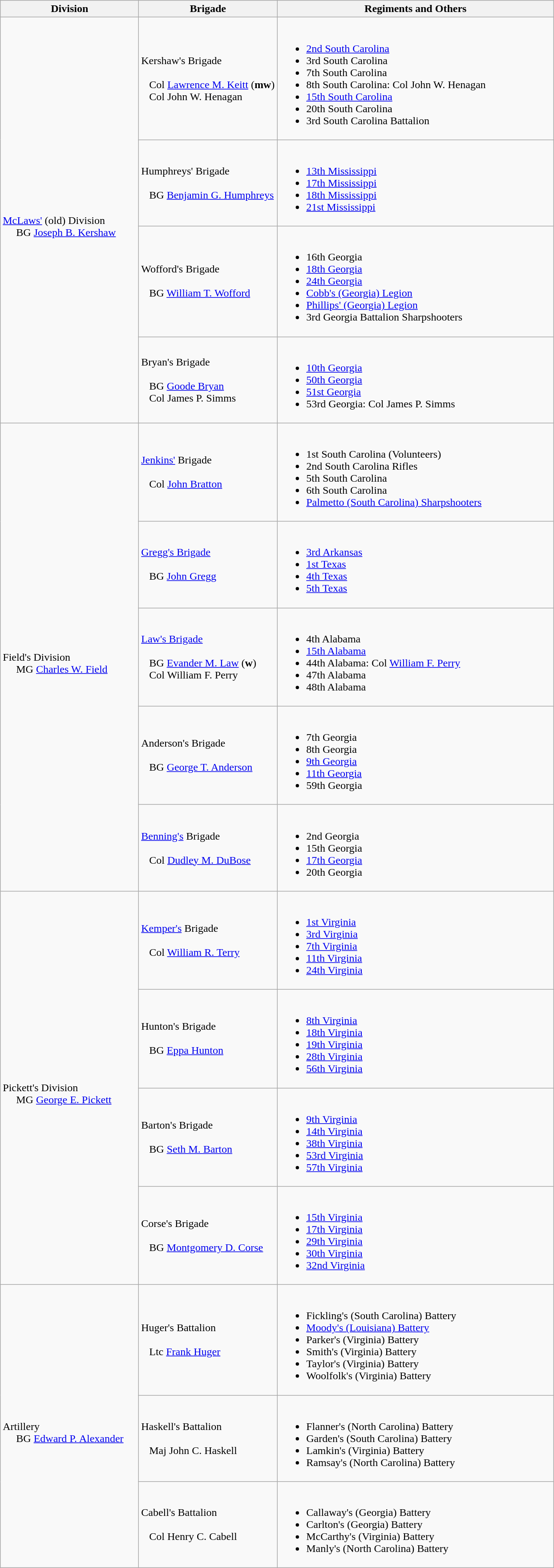<table class="wikitable">
<tr>
<th width=25%>Division</th>
<th width=25%>Brigade</th>
<th>Regiments and Others</th>
</tr>
<tr>
<td rowspan=4><br><a href='#'>McLaws'</a> (old) Division
<br>    
BG <a href='#'>Joseph B. Kershaw</a></td>
<td>Kershaw's Brigade<br><br>  
Col <a href='#'>Lawrence M. Keitt</a> (<strong>mw</strong>)
<br>  
Col John W. Henagan</td>
<td><br><ul><li><a href='#'>2nd South Carolina</a></li><li>3rd South Carolina</li><li>7th South Carolina</li><li>8th South Carolina: Col John W. Henagan</li><li><a href='#'>15th South Carolina</a></li><li>20th South Carolina</li><li>3rd South Carolina Battalion</li></ul></td>
</tr>
<tr>
<td>Humphreys' Brigade<br><br>  
BG <a href='#'>Benjamin G. Humphreys</a></td>
<td><br><ul><li><a href='#'>13th Mississippi</a></li><li><a href='#'>17th Mississippi</a></li><li><a href='#'>18th Mississippi</a></li><li><a href='#'>21st Mississippi</a></li></ul></td>
</tr>
<tr>
<td>Wofford's Brigade<br><br>  
BG <a href='#'>William T. Wofford</a></td>
<td><br><ul><li>16th Georgia</li><li><a href='#'>18th Georgia</a></li><li><a href='#'>24th Georgia</a></li><li><a href='#'>Cobb's (Georgia) Legion</a></li><li><a href='#'>Phillips' (Georgia) Legion</a></li><li>3rd Georgia Battalion Sharpshooters</li></ul></td>
</tr>
<tr>
<td>Bryan's Brigade<br><br>  
BG <a href='#'>Goode Bryan</a>
<br>  
Col James P. Simms</td>
<td><br><ul><li><a href='#'>10th Georgia</a></li><li><a href='#'>50th Georgia</a></li><li><a href='#'>51st Georgia</a></li><li>53rd Georgia: Col James P. Simms</li></ul></td>
</tr>
<tr>
<td rowspan=5><br>Field's Division
<br>    
MG <a href='#'>Charles W. Field</a></td>
<td><a href='#'>Jenkins'</a> Brigade<br><br>  
Col <a href='#'>John Bratton</a></td>
<td><br><ul><li>1st South Carolina (Volunteers)</li><li>2nd South Carolina Rifles</li><li>5th South Carolina</li><li>6th South Carolina</li><li><a href='#'>Palmetto (South Carolina) Sharpshooters</a></li></ul></td>
</tr>
<tr>
<td><a href='#'>Gregg's Brigade</a><br><br>  
BG <a href='#'>John Gregg</a></td>
<td><br><ul><li><a href='#'>3rd Arkansas</a></li><li><a href='#'>1st Texas</a></li><li><a href='#'>4th Texas</a></li><li><a href='#'>5th Texas</a></li></ul></td>
</tr>
<tr>
<td><a href='#'>Law's Brigade</a><br><br>  
BG <a href='#'>Evander M. Law</a> (<strong>w</strong>)
<br>  
Col William F. Perry</td>
<td><br><ul><li>4th Alabama</li><li><a href='#'>15th Alabama</a></li><li>44th Alabama: Col <a href='#'>William F. Perry</a></li><li>47th Alabama</li><li>48th Alabama</li></ul></td>
</tr>
<tr>
<td>Anderson's Brigade<br><br>  
BG <a href='#'>George T. Anderson</a></td>
<td><br><ul><li>7th Georgia</li><li>8th Georgia</li><li><a href='#'>9th Georgia</a></li><li><a href='#'>11th Georgia</a></li><li>59th Georgia</li></ul></td>
</tr>
<tr>
<td><a href='#'>Benning's</a> Brigade<br><br>  
Col <a href='#'>Dudley M. DuBose</a></td>
<td><br><ul><li>2nd Georgia</li><li>15th Georgia</li><li><a href='#'>17th Georgia</a></li><li>20th Georgia</li></ul></td>
</tr>
<tr>
<td rowspan=4><br>Pickett's Division
<br>    
MG <a href='#'>George E. Pickett</a></td>
<td><a href='#'>Kemper's</a> Brigade<br><br>  
Col <a href='#'>William R. Terry</a></td>
<td><br><ul><li><a href='#'>1st Virginia</a></li><li><a href='#'>3rd Virginia</a></li><li><a href='#'>7th Virginia</a></li><li><a href='#'>11th Virginia</a></li><li><a href='#'>24th Virginia</a></li></ul></td>
</tr>
<tr>
<td>Hunton's Brigade<br><br>  
BG <a href='#'>Eppa Hunton</a></td>
<td><br><ul><li><a href='#'>8th Virginia</a></li><li><a href='#'>18th Virginia</a></li><li><a href='#'>19th Virginia</a></li><li><a href='#'>28th Virginia</a></li><li><a href='#'>56th Virginia</a></li></ul></td>
</tr>
<tr>
<td>Barton's Brigade<br><br>  
BG <a href='#'>Seth M. Barton</a></td>
<td><br><ul><li><a href='#'>9th Virginia</a></li><li><a href='#'>14th Virginia</a></li><li><a href='#'>38th Virginia</a></li><li><a href='#'>53rd Virginia</a></li><li><a href='#'>57th Virginia</a></li></ul></td>
</tr>
<tr>
<td>Corse's Brigade<br><br>  
BG <a href='#'>Montgomery D. Corse</a></td>
<td><br><ul><li><a href='#'>15th Virginia</a></li><li><a href='#'>17th Virginia</a></li><li><a href='#'>29th Virginia</a></li><li><a href='#'>30th Virginia</a></li><li><a href='#'>32nd Virginia</a></li></ul></td>
</tr>
<tr>
<td rowspan=3><br>Artillery
<br>    
BG <a href='#'>Edward P. Alexander</a></td>
<td>Huger's Battalion<br><br>  
Ltc <a href='#'>Frank Huger</a></td>
<td><br><ul><li>Fickling's (South Carolina) Battery</li><li><a href='#'>Moody's (Louisiana) Battery</a></li><li>Parker's (Virginia) Battery</li><li>Smith's (Virginia) Battery</li><li>Taylor's (Virginia) Battery</li><li>Woolfolk's (Virginia) Battery</li></ul></td>
</tr>
<tr>
<td>Haskell's Battalion<br><br>  
Maj John C. Haskell</td>
<td><br><ul><li>Flanner's (North Carolina) Battery</li><li>Garden's (South Carolina) Battery</li><li>Lamkin's (Virginia) Battery</li><li>Ramsay's (North Carolina) Battery</li></ul></td>
</tr>
<tr>
<td>Cabell's Battalion<br><br>  
Col Henry C. Cabell</td>
<td><br><ul><li>Callaway's (Georgia) Battery</li><li>Carlton's (Georgia) Battery</li><li>McCarthy's (Virginia) Battery</li><li>Manly's (North Carolina) Battery</li></ul></td>
</tr>
</table>
